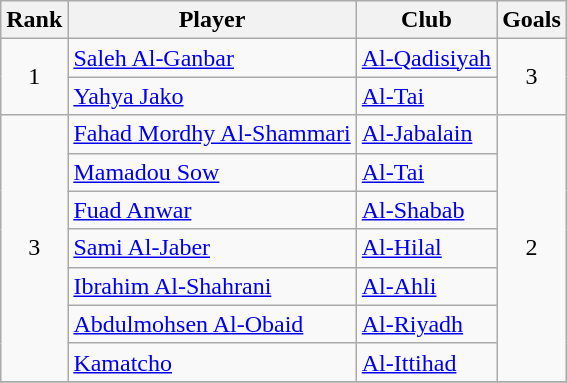<table class="wikitable sortable" style="text-align:center">
<tr>
<th>Rank</th>
<th>Player</th>
<th>Club</th>
<th>Goals</th>
</tr>
<tr>
<td rowspan=2>1</td>
<td align="left"> <a href='#'>Saleh Al-Ganbar</a></td>
<td align="left"><a href='#'>Al-Qadisiyah</a></td>
<td rowspan=2>3</td>
</tr>
<tr>
<td align="left"> <a href='#'>Yahya Jako</a></td>
<td align="left"><a href='#'>Al-Tai</a></td>
</tr>
<tr>
<td rowspan=7>3</td>
<td align="left"> <a href='#'>Fahad Mordhy Al-Shammari</a></td>
<td align="left"><a href='#'>Al-Jabalain</a></td>
<td rowspan=7>2</td>
</tr>
<tr>
<td align="left"> <a href='#'>Mamadou Sow</a></td>
<td align="left"><a href='#'>Al-Tai</a></td>
</tr>
<tr>
<td align="left"> <a href='#'>Fuad Anwar</a></td>
<td align="left"><a href='#'>Al-Shabab</a></td>
</tr>
<tr>
<td align="left"> <a href='#'>Sami Al-Jaber</a></td>
<td align="left"><a href='#'>Al-Hilal</a></td>
</tr>
<tr>
<td align="left"> <a href='#'>Ibrahim Al-Shahrani</a></td>
<td align="left"><a href='#'>Al-Ahli</a></td>
</tr>
<tr>
<td align="left"> <a href='#'>Abdulmohsen Al-Obaid</a></td>
<td align="left"><a href='#'>Al-Riyadh</a></td>
</tr>
<tr>
<td align="left"> <a href='#'>Kamatcho</a></td>
<td align="left"><a href='#'>Al-Ittihad</a></td>
</tr>
<tr>
</tr>
</table>
